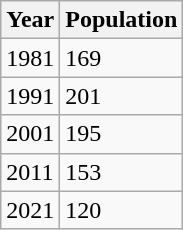<table class="wikitable">
<tr>
<th>Year</th>
<th>Population</th>
</tr>
<tr>
<td>1981</td>
<td>169</td>
</tr>
<tr>
<td>1991</td>
<td>201</td>
</tr>
<tr>
<td>2001</td>
<td>195</td>
</tr>
<tr>
<td>2011</td>
<td>153</td>
</tr>
<tr>
<td>2021</td>
<td>120</td>
</tr>
</table>
